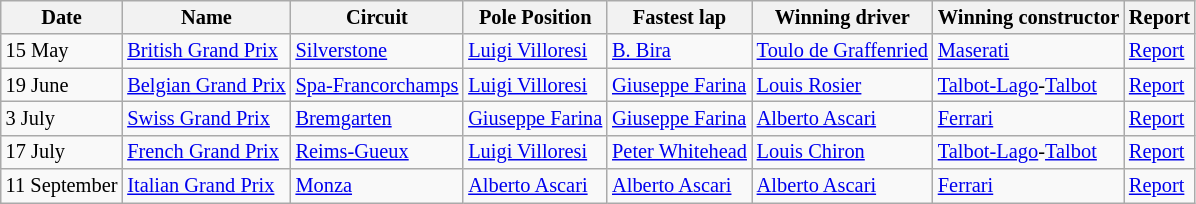<table class="wikitable" style="font-size:85%">
<tr>
<th>Date</th>
<th>Name</th>
<th>Circuit</th>
<th>Pole Position</th>
<th>Fastest lap</th>
<th>Winning driver</th>
<th>Winning constructor</th>
<th>Report</th>
</tr>
<tr>
<td nowrap>15 May</td>
<td nowrap> <a href='#'>British Grand Prix</a></td>
<td nowrap><a href='#'>Silverstone</a></td>
<td nowrap> <a href='#'>Luigi Villoresi</a></td>
<td nowrap> <a href='#'>B. Bira</a></td>
<td nowrap> <a href='#'>Toulo de Graffenried</a></td>
<td nowrap><a href='#'>Maserati</a></td>
<td><a href='#'>Report</a></td>
</tr>
<tr>
<td nowrap>19 June</td>
<td nowrap> <a href='#'>Belgian Grand Prix</a></td>
<td nowrap><a href='#'>Spa-Francorchamps</a></td>
<td nowrap> <a href='#'>Luigi Villoresi</a></td>
<td nowrap> <a href='#'>Giuseppe Farina</a></td>
<td nowrap> <a href='#'>Louis Rosier</a></td>
<td nowrap><a href='#'>Talbot-Lago</a>-<a href='#'>Talbot</a></td>
<td><a href='#'>Report</a></td>
</tr>
<tr>
<td nowrap>3 July</td>
<td nowrap> <a href='#'>Swiss Grand Prix</a></td>
<td nowrap><a href='#'>Bremgarten</a></td>
<td nowrap> <a href='#'>Giuseppe Farina</a></td>
<td nowrap> <a href='#'>Giuseppe Farina</a></td>
<td nowrap> <a href='#'>Alberto Ascari</a></td>
<td nowrap><a href='#'>Ferrari</a></td>
<td><a href='#'>Report</a></td>
</tr>
<tr>
<td nowrap>17 July</td>
<td nowrap> <a href='#'>French Grand Prix</a></td>
<td nowrap><a href='#'>Reims-Gueux</a></td>
<td nowrap> <a href='#'>Luigi Villoresi</a></td>
<td nowrap> <a href='#'>Peter Whitehead</a></td>
<td nowrap> <a href='#'>Louis Chiron</a></td>
<td nowrap><a href='#'>Talbot-Lago</a>-<a href='#'>Talbot</a></td>
<td><a href='#'>Report</a></td>
</tr>
<tr>
<td nowrap>11 September</td>
<td nowrap> <a href='#'>Italian Grand Prix</a></td>
<td nowrap><a href='#'>Monza</a></td>
<td nowrap> <a href='#'>Alberto Ascari</a></td>
<td nowrap> <a href='#'>Alberto Ascari</a></td>
<td nowrap> <a href='#'>Alberto Ascari</a></td>
<td nowrap><a href='#'>Ferrari</a></td>
<td><a href='#'>Report</a></td>
</tr>
</table>
